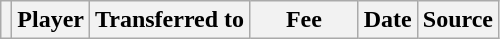<table class="wikitable plainrowheaders sortable">
<tr>
<th></th>
<th scope="col">Player</th>
<th>Transferred to</th>
<th style="width: 65px;">Fee</th>
<th scope="col">Date</th>
<th scope="col">Source</th>
</tr>
</table>
